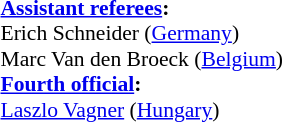<table style="width:100%; font-size:90%">
<tr>
<td><br><strong><a href='#'>Assistant referees</a>:</strong>
<br>Erich Schneider (<a href='#'>Germany</a>)
<br>Marc Van den Broeck (<a href='#'>Belgium</a>)
<br><strong><a href='#'>Fourth official</a>:</strong>
<br><a href='#'>Laszlo Vagner</a> (<a href='#'>Hungary</a>)</td>
</tr>
</table>
